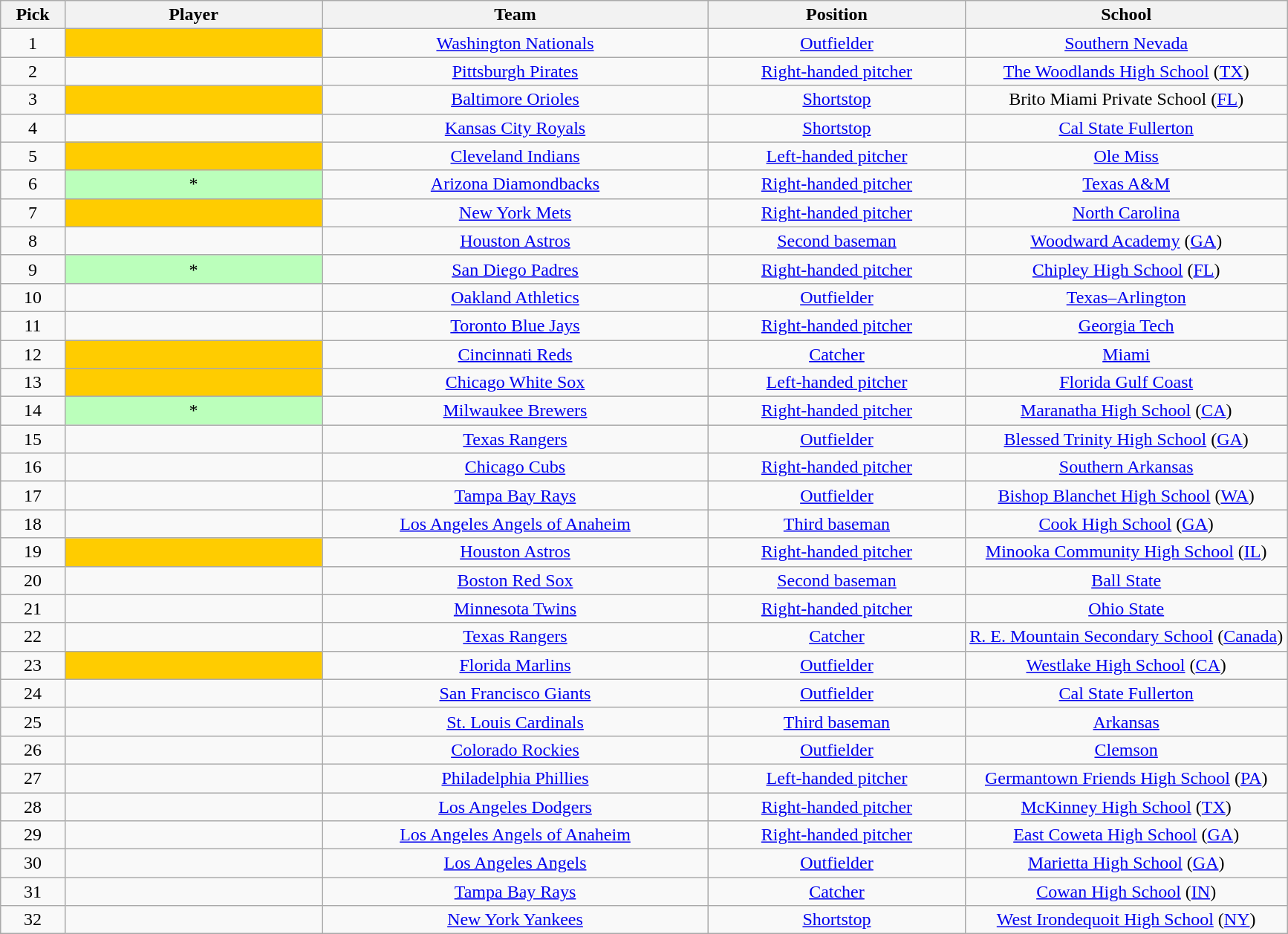<table class="wikitable sortable" style="text-align:center">
<tr>
<th scope="col" width="5%">Pick</th>
<th scope="col" width="20%">Player</th>
<th scope="col" width="30%">Team</th>
<th scope="col" width="20%">Position</th>
<th scope="col" width="25%">School</th>
</tr>
<tr>
<td>1</td>
<td bgcolor=#FFCC00></td>
<td><a href='#'>Washington Nationals</a></td>
<td><a href='#'>Outfielder</a></td>
<td><a href='#'>Southern Nevada</a></td>
</tr>
<tr>
<td>2</td>
<td></td>
<td><a href='#'>Pittsburgh Pirates</a></td>
<td><a href='#'>Right-handed pitcher</a></td>
<td><a href='#'>The Woodlands High School</a> (<a href='#'>TX</a>)</td>
</tr>
<tr>
<td>3</td>
<td bgcolor="#FFCC00"></td>
<td><a href='#'>Baltimore Orioles</a></td>
<td><a href='#'>Shortstop</a></td>
<td>Brito Miami Private School (<a href='#'>FL</a>)</td>
</tr>
<tr>
<td>4</td>
<td></td>
<td><a href='#'>Kansas City Royals</a></td>
<td><a href='#'>Shortstop</a></td>
<td><a href='#'>Cal State Fullerton</a></td>
</tr>
<tr>
<td>5</td>
<td bgcolor=#FFCC00></td>
<td><a href='#'>Cleveland Indians</a></td>
<td><a href='#'>Left-handed pitcher</a></td>
<td><a href='#'>Ole Miss</a></td>
</tr>
<tr>
<td>6</td>
<td *!scope="row" style="background:#bfb; text-align:center">*</td>
<td><a href='#'>Arizona Diamondbacks</a></td>
<td><a href='#'>Right-handed pitcher</a></td>
<td><a href='#'>Texas A&M</a></td>
</tr>
<tr>
<td>7</td>
<td bgcolor=#FFCC00></td>
<td><a href='#'>New York Mets</a></td>
<td><a href='#'>Right-handed pitcher</a></td>
<td><a href='#'>North Carolina</a></td>
</tr>
<tr>
<td>8</td>
<td></td>
<td><a href='#'>Houston Astros</a></td>
<td><a href='#'>Second baseman</a></td>
<td><a href='#'>Woodward Academy</a> (<a href='#'>GA</a>)</td>
</tr>
<tr>
<td>9</td>
<td *!scope="row" style="background:#bfb; text-align:center">*</td>
<td><a href='#'>San Diego Padres</a></td>
<td><a href='#'>Right-handed pitcher</a></td>
<td><a href='#'>Chipley High School</a> (<a href='#'>FL</a>)</td>
</tr>
<tr>
<td>10</td>
<td></td>
<td><a href='#'>Oakland Athletics</a></td>
<td><a href='#'>Outfielder</a></td>
<td><a href='#'>Texas–Arlington</a></td>
</tr>
<tr>
<td>11</td>
<td></td>
<td><a href='#'>Toronto Blue Jays</a></td>
<td><a href='#'>Right-handed pitcher</a></td>
<td><a href='#'>Georgia Tech</a></td>
</tr>
<tr>
<td>12</td>
<td bgcolor=#FFCC00></td>
<td><a href='#'>Cincinnati Reds</a></td>
<td><a href='#'>Catcher</a></td>
<td><a href='#'>Miami</a></td>
</tr>
<tr>
<td>13</td>
<td bgcolor=#FFCC00></td>
<td><a href='#'>Chicago White Sox</a></td>
<td><a href='#'>Left-handed pitcher</a></td>
<td><a href='#'>Florida Gulf Coast</a></td>
</tr>
<tr>
<td>14</td>
<td *!scope="row" style="background:#bfb; text-align:center">*</td>
<td><a href='#'>Milwaukee Brewers</a></td>
<td><a href='#'>Right-handed pitcher</a></td>
<td><a href='#'>Maranatha High School</a> (<a href='#'>CA</a>)</td>
</tr>
<tr>
<td>15</td>
<td></td>
<td><a href='#'>Texas Rangers</a></td>
<td><a href='#'>Outfielder</a></td>
<td><a href='#'>Blessed Trinity High School</a> (<a href='#'>GA</a>)</td>
</tr>
<tr>
<td>16</td>
<td></td>
<td><a href='#'>Chicago Cubs</a></td>
<td><a href='#'>Right-handed pitcher</a></td>
<td><a href='#'>Southern Arkansas</a></td>
</tr>
<tr>
<td>17</td>
<td></td>
<td><a href='#'>Tampa Bay Rays</a></td>
<td><a href='#'>Outfielder</a></td>
<td><a href='#'>Bishop Blanchet High School</a> (<a href='#'>WA</a>)</td>
</tr>
<tr>
<td>18</td>
<td></td>
<td><a href='#'>Los Angeles Angels of Anaheim</a></td>
<td><a href='#'>Third baseman</a></td>
<td><a href='#'>Cook High School</a> (<a href='#'>GA</a>)</td>
</tr>
<tr>
<td>19</td>
<td bgcolor=#FFCC00></td>
<td><a href='#'>Houston Astros</a></td>
<td><a href='#'>Right-handed pitcher</a></td>
<td><a href='#'>Minooka Community High School</a> (<a href='#'>IL</a>)</td>
</tr>
<tr>
<td>20</td>
<td></td>
<td><a href='#'>Boston Red Sox</a></td>
<td><a href='#'>Second baseman</a></td>
<td><a href='#'>Ball State</a></td>
</tr>
<tr>
<td>21</td>
<td></td>
<td><a href='#'>Minnesota Twins</a></td>
<td><a href='#'>Right-handed pitcher</a></td>
<td><a href='#'>Ohio State</a></td>
</tr>
<tr>
<td>22</td>
<td></td>
<td><a href='#'>Texas Rangers</a></td>
<td><a href='#'>Catcher</a></td>
<td><a href='#'>R. E. Mountain Secondary School</a> (<a href='#'>Canada</a>)</td>
</tr>
<tr>
<td>23</td>
<td bgcolor=#FFCC00></td>
<td><a href='#'>Florida Marlins</a></td>
<td><a href='#'>Outfielder</a></td>
<td><a href='#'>Westlake High School</a> (<a href='#'>CA</a>)</td>
</tr>
<tr>
<td>24</td>
<td></td>
<td><a href='#'>San Francisco Giants</a></td>
<td><a href='#'>Outfielder</a></td>
<td><a href='#'>Cal State Fullerton</a></td>
</tr>
<tr>
<td>25</td>
<td></td>
<td><a href='#'>St. Louis Cardinals</a></td>
<td><a href='#'>Third baseman</a></td>
<td><a href='#'>Arkansas</a></td>
</tr>
<tr>
<td>26</td>
<td></td>
<td><a href='#'>Colorado Rockies</a></td>
<td><a href='#'>Outfielder</a></td>
<td><a href='#'>Clemson</a></td>
</tr>
<tr>
<td>27</td>
<td></td>
<td><a href='#'>Philadelphia Phillies</a></td>
<td><a href='#'>Left-handed pitcher</a></td>
<td><a href='#'>Germantown Friends High School</a> (<a href='#'>PA</a>)</td>
</tr>
<tr>
<td>28</td>
<td></td>
<td><a href='#'>Los Angeles Dodgers</a></td>
<td><a href='#'>Right-handed pitcher</a></td>
<td><a href='#'>McKinney High School</a> (<a href='#'>TX</a>)</td>
</tr>
<tr>
<td>29</td>
<td></td>
<td><a href='#'>Los Angeles Angels of Anaheim</a></td>
<td><a href='#'>Right-handed pitcher</a></td>
<td><a href='#'>East Coweta High School</a> (<a href='#'>GA</a>)</td>
</tr>
<tr>
<td>30</td>
<td></td>
<td><a href='#'>Los Angeles Angels</a></td>
<td><a href='#'>Outfielder</a></td>
<td><a href='#'>Marietta High School</a> (<a href='#'>GA</a>)</td>
</tr>
<tr>
<td>31</td>
<td></td>
<td><a href='#'>Tampa Bay Rays</a></td>
<td><a href='#'>Catcher</a></td>
<td><a href='#'>Cowan High School</a> (<a href='#'>IN</a>)</td>
</tr>
<tr>
<td>32</td>
<td></td>
<td><a href='#'>New York Yankees</a></td>
<td><a href='#'>Shortstop</a></td>
<td><a href='#'>West Irondequoit High School</a> (<a href='#'>NY</a>)</td>
</tr>
</table>
